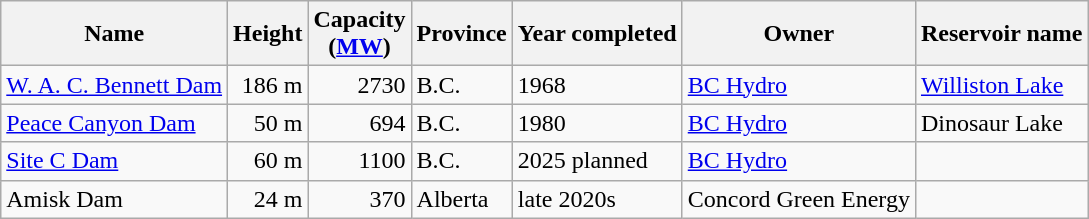<table class="wikitable sortable">
<tr>
<th scope=col>Name</th>
<th scope=col>Height</th>
<th scope=col>Capacity<br>(<a href='#'>MW</a>)</th>
<th scope=col>Province</th>
<th scope=col>Year completed</th>
<th scope=col>Owner</th>
<th scope=col>Reservoir name</th>
</tr>
<tr>
<td><a href='#'>W. A. C. Bennett Dam</a></td>
<td style="text-align: right">186 m</td>
<td style="text-align: right">2730</td>
<td>B.C.</td>
<td>1968</td>
<td><a href='#'>BC Hydro</a></td>
<td><a href='#'>Williston Lake</a></td>
</tr>
<tr>
<td><a href='#'>Peace Canyon Dam</a></td>
<td style="text-align: right">50 m</td>
<td style="text-align: right">694</td>
<td>B.C.</td>
<td>1980</td>
<td><a href='#'>BC Hydro</a></td>
<td>Dinosaur Lake</td>
</tr>
<tr>
<td><a href='#'>Site C Dam</a></td>
<td style="text-align: right">60 m</td>
<td style="text-align: right">1100</td>
<td>B.C.</td>
<td>2025 planned</td>
<td><a href='#'>BC Hydro</a></td>
<td></td>
</tr>
<tr>
<td>Amisk Dam</td>
<td style="text-align: right">24 m</td>
<td style="text-align: right">370</td>
<td>Alberta</td>
<td>late 2020s</td>
<td>Concord Green Energy</td>
<td></td>
</tr>
</table>
